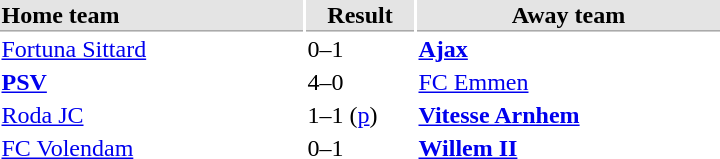<table>
<tr bgcolor="#E4E4E4">
<th style="border-bottom:1px solid #AAAAAA" width="200" align="left">Home team</th>
<th style="border-bottom:1px solid #AAAAAA" width="70" align="center">Result</th>
<th style="border-bottom:1px solid #AAAAAA" width="200">Away team</th>
</tr>
<tr>
<td><a href='#'>Fortuna Sittard</a></td>
<td>0–1</td>
<td><strong><a href='#'>Ajax</a></strong></td>
</tr>
<tr>
<td><strong><a href='#'>PSV</a></strong></td>
<td>4–0</td>
<td><a href='#'>FC Emmen</a></td>
</tr>
<tr>
<td><a href='#'>Roda JC</a></td>
<td>1–1 (<a href='#'>p</a>)</td>
<td><strong><a href='#'>Vitesse Arnhem</a></strong></td>
</tr>
<tr>
<td><a href='#'>FC Volendam</a></td>
<td>0–1</td>
<td><strong><a href='#'>Willem II</a></strong></td>
</tr>
</table>
